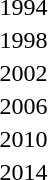<table>
<tr>
<td>1994</td>
<td></td>
<td></td>
<td></td>
</tr>
<tr>
<td>1998</td>
<td></td>
<td></td>
<td></td>
</tr>
<tr>
<td>2002</td>
<td></td>
<td></td>
<td></td>
</tr>
<tr>
<td>2006</td>
<td></td>
<td></td>
<td></td>
</tr>
<tr>
<td>2010<br></td>
<td></td>
<td></td>
<td></td>
</tr>
<tr>
<td>2014<br></td>
<td></td>
<td></td>
<td></td>
</tr>
</table>
